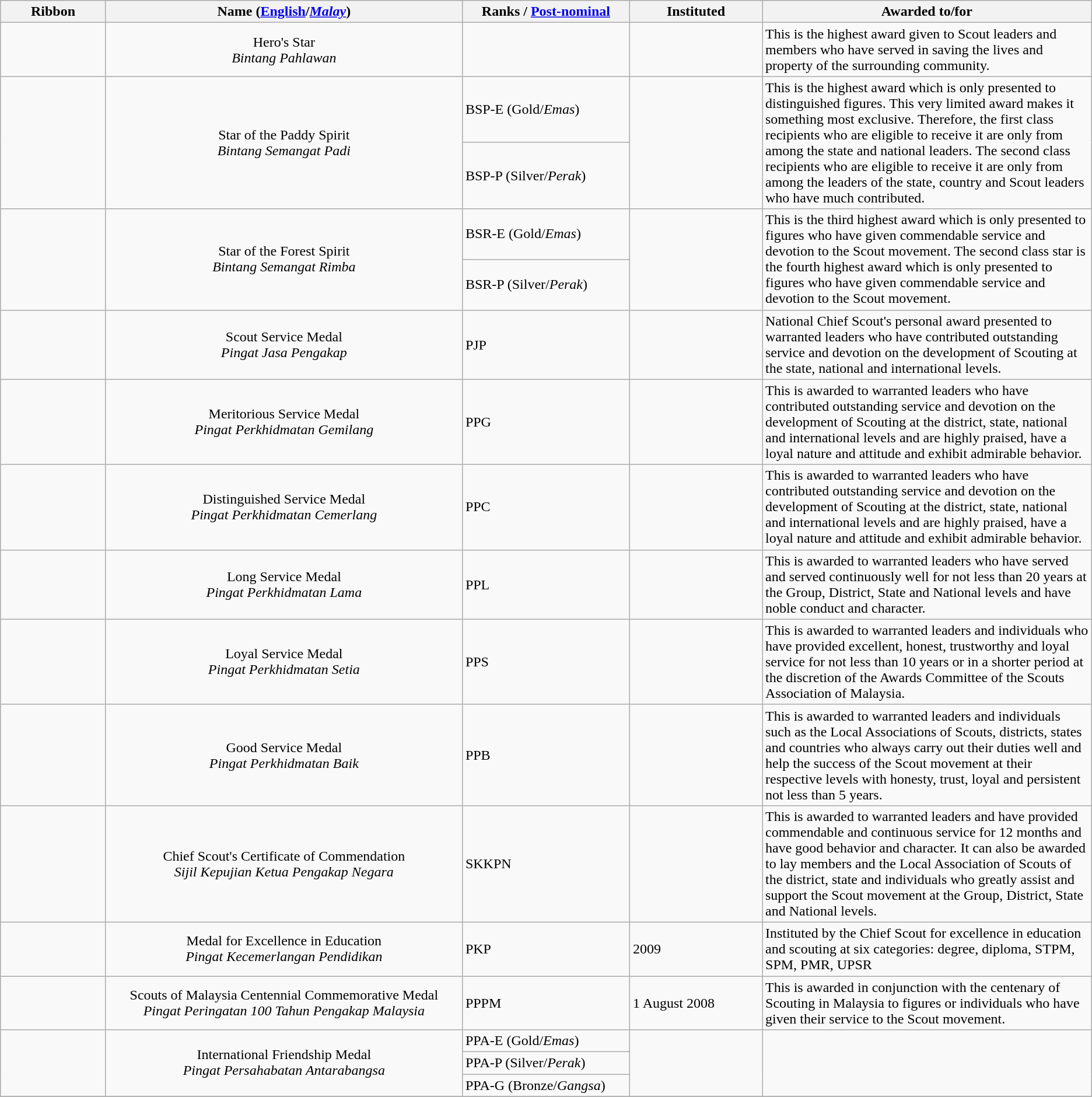<table class="wikitable">
<tr>
<th style="width:113px;">Ribbon</th>
<th style="width:25em;">Name (<a href='#'>English</a>/<a href='#'><em>Malay</em></a>)</th>
<th style="width:11.5em;">Ranks / <a href='#'>Post-nominal</a></th>
<th style="width:9em;">Instituted</th>
<th>Awarded to/for</th>
</tr>
<tr>
<td align=center></td>
<td align=center>Hero's Star <br><em>Bintang Pahlawan</em></td>
<td></td>
<td></td>
<td>This is the highest award given to Scout leaders and members who have served in saving the lives and property of the surrounding community.</td>
</tr>
<tr>
<td rowspan=2 align=center><br><br> </td>
<td rowspan=2 align=center>Star of the Paddy Spirit<br><em>Bintang Semangat Padi</em></td>
<td>BSP-E (Gold/<em>Emas</em>)</td>
<td rowspan=2></td>
<td rowspan=2>This is the highest award which is only presented to distinguished figures. This very limited award makes it something most exclusive. Therefore, the first class recipients who are eligible to receive it are only from among the state and national leaders.  The second class recipients who are eligible to receive it are only from among the leaders of the state, country and Scout leaders who have much contributed.</td>
</tr>
<tr>
<td>BSP-P (Silver/<em>Perak</em>)</td>
</tr>
<tr>
<td rowspan=2 align=center><br><br></td>
<td rowspan=2 align=center>Star of the Forest Spirit<br><em>Bintang Semangat Rimba</em></td>
<td>BSR-E (Gold/<em>Emas</em>)</td>
<td rowspan=2></td>
<td rowspan=2>This is the third highest award which is only presented to figures who have given commendable service and devotion to the Scout movement. The second class star is the fourth highest award which is only presented to figures who have given commendable service and devotion to the Scout movement.</td>
</tr>
<tr>
<td>BSR-P (Silver/<em>Perak</em>)</td>
</tr>
<tr>
<td align=center></td>
<td align=center>Scout Service Medal<br><em>Pingat Jasa Pengakap</em></td>
<td>PJP</td>
<td></td>
<td>National Chief Scout's personal award presented to warranted leaders who have contributed outstanding service and devotion on the development of Scouting at the state, national and international levels.</td>
</tr>
<tr>
<td align=center></td>
<td align=center>Meritorious Service Medal<br><em>Pingat Perkhidmatan Gemilang</em></td>
<td>PPG</td>
<td></td>
<td>This is awarded to warranted leaders who have contributed outstanding service and devotion on the development of Scouting at the district, state, national and international levels and are highly praised, have a loyal nature and attitude and exhibit admirable behavior.</td>
</tr>
<tr>
<td align=center></td>
<td align=center>Distinguished Service Medal<br><em>Pingat Perkhidmatan Cemerlang</em></td>
<td>PPC</td>
<td></td>
<td>This is awarded to warranted leaders who have contributed outstanding service and devotion on the development of Scouting at the district, state, national and international levels and are highly praised, have a loyal nature and attitude and exhibit admirable behavior.</td>
</tr>
<tr>
<td align=center></td>
<td align=center>Long Service Medal<br><em>Pingat Perkhidmatan Lama</em></td>
<td>PPL</td>
<td></td>
<td>This is awarded to warranted leaders who have served and served continuously well for not less than 20 years at the Group, District, State and National levels and have noble conduct and character.</td>
</tr>
<tr>
<td align=center></td>
<td align=center>Loyal Service Medal<br><em>Pingat Perkhidmatan Setia</em></td>
<td>PPS</td>
<td></td>
<td>This is awarded to warranted leaders and individuals who have provided excellent, honest, trustworthy and loyal service for not less than 10 years or in a shorter period at the discretion of the Awards Committee of the Scouts Association of Malaysia.</td>
</tr>
<tr>
<td align=center></td>
<td align=center>Good Service Medal<br><em>Pingat Perkhidmatan Baik</em></td>
<td>PPB</td>
<td></td>
<td>This is awarded to warranted leaders and individuals such as the Local Associations of Scouts, districts, states and countries who always carry out their duties well and help the success of the Scout movement at their respective levels with honesty, trust, loyal and persistent not less than 5 years.</td>
</tr>
<tr>
<td align=center></td>
<td align=center>Chief Scout's Certificate of Commendation<br><em>Sijil Kepujian Ketua Pengakap Negara</em></td>
<td>SKKPN</td>
<td></td>
<td>This is awarded to warranted leaders and have provided commendable and continuous service for 12 months and have good behavior and character. It can also be awarded to lay members and the Local Association of Scouts of the district, state and individuals who greatly assist and support the Scout movement at the Group, District, State and National levels.</td>
</tr>
<tr>
<td align=center></td>
<td align=center>Medal for Excellence in Education<br><em>Pingat Kecemerlangan Pendidikan</em></td>
<td>PKP</td>
<td>2009</td>
<td>Instituted by the Chief Scout for excellence in education and scouting at six categories: degree, diploma, STPM, SPM, PMR, UPSR</td>
</tr>
<tr>
<td align=center></td>
<td align=center>Scouts of Malaysia Centennial Commemorative Medal<br><em>Pingat Peringatan 100 Tahun Pengakap Malaysia</em></td>
<td>PPPM</td>
<td>1 August 2008</td>
<td>This is awarded in conjunction with the centenary of Scouting in Malaysia to figures or individuals who have given their service to the Scout movement.</td>
</tr>
<tr>
<td rowspan=3 align=center></td>
<td rowspan=3 align=center>International Friendship Medal<br><em>Pingat Persahabatan Antarabangsa</em></td>
<td>PPA-E (Gold/<em>Emas</em>)</td>
<td rowspan=3></td>
<td rowspan=3></td>
</tr>
<tr>
<td>PPA-P (Silver/<em>Perak</em>)</td>
</tr>
<tr>
<td>PPA-G (Bronze/<em>Gangsa</em>)</td>
</tr>
<tr>
</tr>
</table>
